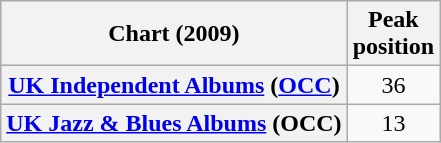<table class="wikitable sortable plainrowheaders" style="text-align:center">
<tr>
<th scope="col">Chart (2009)</th>
<th scope="col">Peak<br>position</th>
</tr>
<tr>
<th scope="row"><a href='#'>UK Independent Albums</a> (<a href='#'>OCC</a>)</th>
<td>36</td>
</tr>
<tr>
<th scope="row"><a href='#'>UK Jazz & Blues Albums</a> (OCC)</th>
<td>13</td>
</tr>
</table>
